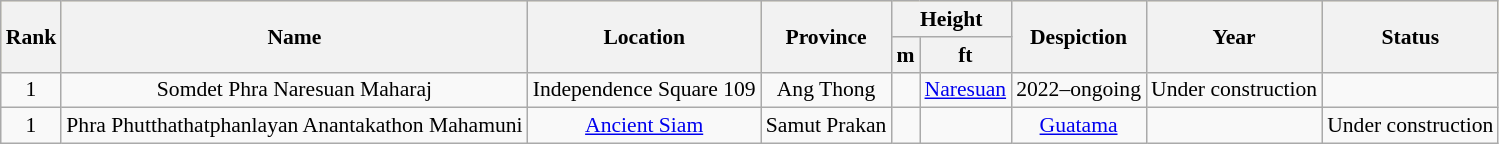<table class="wikitable sortable mw-datatable static-row-numbers" style="text-align:center; font-size:90%">
<tr style="background:#f9ecb6;">
<th rowspan="2">Rank</th>
<th rowspan="2"class="unsortable">Name</th>
<th rowspan="2">Location</th>
<th rowspan="2">Province</th>
<th colspan="2">Height</th>
<th rowspan="2">Despiction</th>
<th rowspan="2">Year</th>
<th rowspan="2">Status</th>
</tr>
<tr>
<th>m</th>
<th>ft</th>
</tr>
<tr>
<td>1</td>
<td>Somdet Phra Naresuan Maharaj</td>
<td>Independence Square 109</td>
<td>Ang Thong</td>
<td></td>
<td><a href='#'>Naresuan</a></td>
<td>2022–ongoing</td>
<td>Under construction</td>
</tr>
<tr>
<td>1</td>
<td>Phra Phutthathatphanlayan Anantakathon Mahamuni</td>
<td><a href='#'>Ancient Siam</a></td>
<td>Samut Prakan</td>
<td></td>
<td></td>
<td><a href='#'>Guatama</a></td>
<td></td>
<td>Under construction</td>
</tr>
</table>
